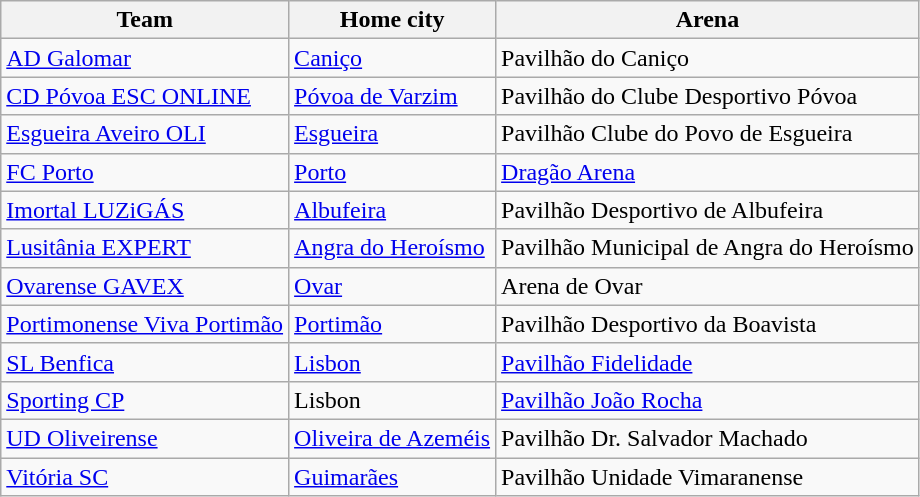<table class="wikitable sortable">
<tr>
<th>Team</th>
<th>Home city</th>
<th>Arena</th>
</tr>
<tr>
<td><a href='#'>AD Galomar</a></td>
<td><a href='#'>Caniço</a></td>
<td>Pavilhão do Caniço</td>
</tr>
<tr>
<td><a href='#'>CD Póvoa ESC ONLINE</a></td>
<td><a href='#'>Póvoa de Varzim</a></td>
<td>Pavilhão do Clube Desportivo Póvoa</td>
</tr>
<tr>
<td><a href='#'>Esgueira Aveiro OLI</a></td>
<td><a href='#'>Esgueira</a></td>
<td>Pavilhão Clube do Povo de Esgueira</td>
</tr>
<tr>
<td><a href='#'>FC Porto</a></td>
<td><a href='#'>Porto</a></td>
<td><a href='#'>Dragão Arena</a></td>
</tr>
<tr>
<td><a href='#'>Imortal LUZiGÁS</a></td>
<td><a href='#'>Albufeira</a></td>
<td>Pavilhão Desportivo de Albufeira</td>
</tr>
<tr>
<td><a href='#'>Lusitânia EXPERT</a></td>
<td><a href='#'>Angra do Heroísmo</a></td>
<td>Pavilhão Municipal de Angra do Heroísmo</td>
</tr>
<tr>
<td><a href='#'>Ovarense GAVEX</a></td>
<td><a href='#'>Ovar</a></td>
<td>Arena de Ovar</td>
</tr>
<tr>
<td><a href='#'>Portimonense Viva Portimão</a></td>
<td><a href='#'>Portimão</a></td>
<td>Pavilhão Desportivo da Boavista</td>
</tr>
<tr>
<td><a href='#'>SL Benfica</a></td>
<td><a href='#'>Lisbon</a></td>
<td><a href='#'>Pavilhão Fidelidade</a></td>
</tr>
<tr>
<td><a href='#'>Sporting CP</a></td>
<td>Lisbon</td>
<td><a href='#'>Pavilhão João Rocha</a></td>
</tr>
<tr>
<td><a href='#'>UD Oliveirense</a></td>
<td><a href='#'>Oliveira de Azeméis</a></td>
<td>Pavilhão Dr. Salvador Machado</td>
</tr>
<tr>
<td><a href='#'>Vitória SC</a></td>
<td><a href='#'>Guimarães</a></td>
<td>Pavilhão Unidade Vimaranense</td>
</tr>
</table>
